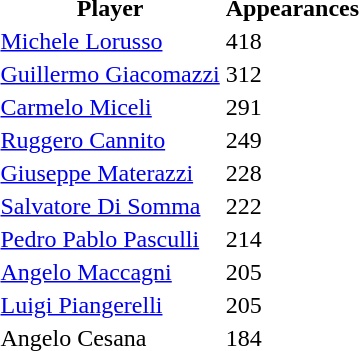<table>
<tr>
<th>Player</th>
<th>Appearances</th>
</tr>
<tr>
<td><a href='#'>Michele Lorusso</a></td>
<td>418</td>
<td></td>
</tr>
<tr>
<td><a href='#'>Guillermo Giacomazzi</a></td>
<td>312</td>
<td></td>
</tr>
<tr>
<td><a href='#'>Carmelo Miceli</a></td>
<td>291</td>
<td></td>
</tr>
<tr>
<td><a href='#'>Ruggero Cannito</a></td>
<td>249</td>
<td></td>
</tr>
<tr>
<td><a href='#'>Giuseppe Materazzi</a></td>
<td>228</td>
<td></td>
</tr>
<tr>
<td><a href='#'>Salvatore Di Somma</a></td>
<td>222</td>
<td></td>
</tr>
<tr>
<td><a href='#'>Pedro Pablo Pasculli</a></td>
<td>214</td>
<td></td>
</tr>
<tr>
<td><a href='#'>Angelo Maccagni</a></td>
<td>205</td>
<td></td>
</tr>
<tr>
<td><a href='#'>Luigi Piangerelli</a></td>
<td>205</td>
<td></td>
</tr>
<tr>
<td>Angelo Cesana</td>
<td>184</td>
<td></td>
</tr>
<tr>
</tr>
</table>
